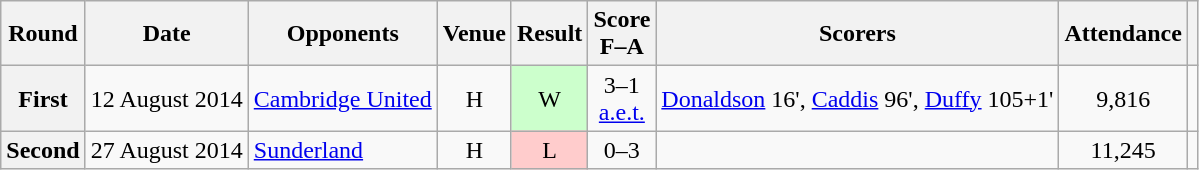<table class="wikitable plainrowheaders" style=text-align:center>
<tr>
<th scope=col>Round</th>
<th scope=col>Date</th>
<th scope=col>Opponents</th>
<th scope=col>Venue</th>
<th scope=col>Result</th>
<th scope=col>Score<br>F–A</th>
<th scope=col>Scorers</th>
<th scope=col>Attendance</th>
<th scope=col></th>
</tr>
<tr>
<th scope=row>First</th>
<td style=text-align:left>12 August 2014</td>
<td style=text-align:left><a href='#'>Cambridge United</a></td>
<td>H</td>
<td style=background:#cfc>W</td>
<td>3–1<br><a href='#'>a.e.t.</a></td>
<td style=text-align:left><a href='#'>Donaldson</a> 16', <a href='#'>Caddis</a> 96', <a href='#'>Duffy</a> 105+1'</td>
<td>9,816</td>
<td></td>
</tr>
<tr>
<th scope=row>Second</th>
<td style=text-align:left>27 August 2014</td>
<td style=text-align:left><a href='#'>Sunderland</a></td>
<td>H</td>
<td style=background:#fcc>L</td>
<td>0–3</td>
<td></td>
<td>11,245</td>
<td></td>
</tr>
</table>
